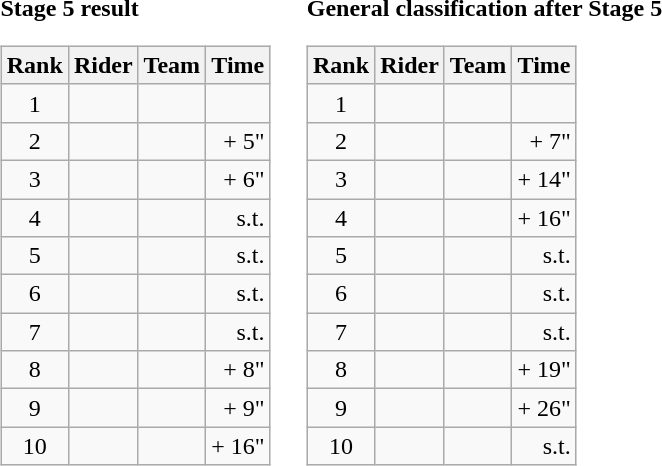<table>
<tr>
<td><strong>Stage 5 result</strong><br><table class="wikitable">
<tr>
<th scope="col">Rank</th>
<th scope="col">Rider</th>
<th scope="col">Team</th>
<th scope="col">Time</th>
</tr>
<tr>
<td style="text-align:center;">1</td>
<td></td>
<td></td>
<td style="text-align:right;"></td>
</tr>
<tr>
<td style="text-align:center;">2</td>
<td></td>
<td></td>
<td style="text-align:right;">+ 5"</td>
</tr>
<tr>
<td style="text-align:center;">3</td>
<td></td>
<td></td>
<td style="text-align:right;">+ 6"</td>
</tr>
<tr>
<td style="text-align:center;">4</td>
<td></td>
<td></td>
<td style="text-align:right;">s.t.</td>
</tr>
<tr>
<td style="text-align:center;">5</td>
<td></td>
<td></td>
<td style="text-align:right;">s.t.</td>
</tr>
<tr>
<td style="text-align:center;">6</td>
<td></td>
<td></td>
<td style="text-align:right;">s.t.</td>
</tr>
<tr>
<td style="text-align:center;">7</td>
<td></td>
<td></td>
<td style="text-align:right;">s.t.</td>
</tr>
<tr>
<td style="text-align:center;">8</td>
<td></td>
<td></td>
<td style="text-align:right;">+ 8"</td>
</tr>
<tr>
<td style="text-align:center;">9</td>
<td></td>
<td></td>
<td style="text-align:right;">+ 9"</td>
</tr>
<tr>
<td style="text-align:center;">10</td>
<td></td>
<td></td>
<td style="text-align:right;">+ 16"</td>
</tr>
</table>
</td>
<td></td>
<td><strong>General classification after Stage 5</strong><br><table class="wikitable">
<tr>
<th scope="col">Rank</th>
<th scope="col">Rider</th>
<th scope="col">Team</th>
<th scope="col">Time</th>
</tr>
<tr>
<td style="text-align:center;">1</td>
<td></td>
<td></td>
<td style="text-align:right;"></td>
</tr>
<tr>
<td style="text-align:center;">2</td>
<td></td>
<td></td>
<td style="text-align:right;">+ 7"</td>
</tr>
<tr>
<td style="text-align:center;">3</td>
<td></td>
<td></td>
<td style="text-align:right;">+ 14"</td>
</tr>
<tr>
<td style="text-align:center;">4</td>
<td></td>
<td></td>
<td style="text-align:right;">+ 16"</td>
</tr>
<tr>
<td style="text-align:center;">5</td>
<td></td>
<td></td>
<td style="text-align:right;">s.t.</td>
</tr>
<tr>
<td style="text-align:center;">6</td>
<td></td>
<td></td>
<td style="text-align:right;">s.t.</td>
</tr>
<tr>
<td style="text-align:center;">7</td>
<td></td>
<td></td>
<td style="text-align:right;">s.t.</td>
</tr>
<tr>
<td style="text-align:center;">8</td>
<td></td>
<td></td>
<td style="text-align:right;">+ 19"</td>
</tr>
<tr>
<td style="text-align:center;">9</td>
<td></td>
<td></td>
<td style="text-align:right;">+ 26"</td>
</tr>
<tr>
<td style="text-align:center;">10</td>
<td></td>
<td></td>
<td style="text-align:right;">s.t.</td>
</tr>
</table>
</td>
</tr>
</table>
